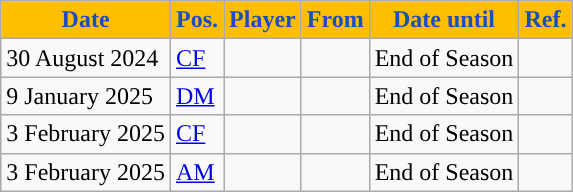<table class="wikitable plainrowheaders sortable">
<tr>
<th style="background:#ffbf00;color:#1C4EBD ">Date</th>
<th style="background:#ffbf00;color:#1C4EBD ">Pos.</th>
<th style="background:#ffbf00;color:#1C4EBD ">Player</th>
<th style="background:#ffbf00;color:#1C4EBD ">From</th>
<th style="background:#ffbf00;color:#1C4EBD ">Date until</th>
<th style="background:#ffbf00;color:#1C4EBD ">Ref.</th>
</tr>
<tr>
<td>30 August 2024</td>
<td><a href='#'>CF</a></td>
<td></td>
<td></td>
<td>End of Season</td>
<td></td>
</tr>
<tr>
<td>9 January 2025</td>
<td><a href='#'>DM</a></td>
<td></td>
<td></td>
<td>End of Season</td>
<td></td>
</tr>
<tr>
<td>3 February 2025</td>
<td><a href='#'>CF</a></td>
<td></td>
<td></td>
<td>End of Season</td>
<td></td>
</tr>
<tr>
<td>3 February 2025</td>
<td><a href='#'>AM</a></td>
<td></td>
<td></td>
<td>End of Season</td>
<td></td>
</tr>
</table>
